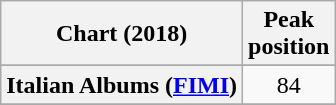<table class="wikitable sortable plainrowheaders" style="text-align:center">
<tr>
<th scope="col">Chart (2018)</th>
<th scope="col">Peak<br> position</th>
</tr>
<tr>
</tr>
<tr>
<th scope="row">Italian Albums (<a href='#'>FIMI</a>)</th>
<td>84</td>
</tr>
<tr>
</tr>
</table>
